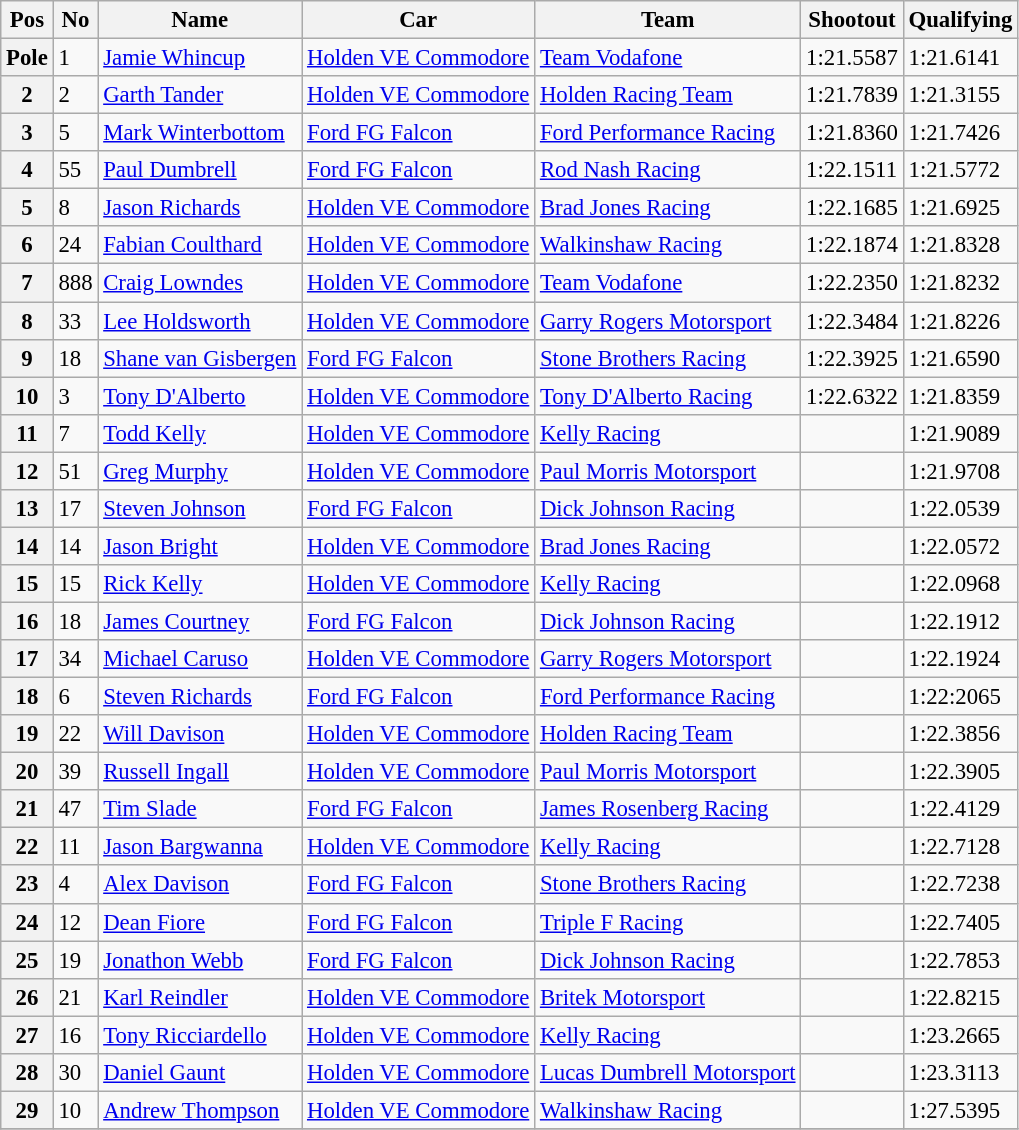<table class="wikitable" style="font-size: 95%;">
<tr>
<th>Pos</th>
<th>No</th>
<th>Name</th>
<th>Car</th>
<th>Team</th>
<th>Shootout</th>
<th>Qualifying</th>
</tr>
<tr>
<th>Pole</th>
<td>1</td>
<td><a href='#'>Jamie Whincup</a></td>
<td><a href='#'>Holden VE Commodore</a></td>
<td><a href='#'>Team Vodafone</a></td>
<td>1:21.5587</td>
<td>1:21.6141</td>
</tr>
<tr>
<th>2</th>
<td>2</td>
<td><a href='#'>Garth Tander</a></td>
<td><a href='#'>Holden VE Commodore</a></td>
<td><a href='#'>Holden Racing Team</a></td>
<td>1:21.7839</td>
<td>1:21.3155</td>
</tr>
<tr>
<th>3</th>
<td>5</td>
<td><a href='#'>Mark Winterbottom</a></td>
<td><a href='#'>Ford FG Falcon</a></td>
<td><a href='#'>Ford Performance Racing</a></td>
<td>1:21.8360</td>
<td>1:21.7426</td>
</tr>
<tr>
<th>4</th>
<td>55</td>
<td><a href='#'>Paul Dumbrell</a></td>
<td><a href='#'>Ford FG Falcon</a></td>
<td><a href='#'>Rod Nash Racing</a></td>
<td>1:22.1511</td>
<td>1:21.5772</td>
</tr>
<tr>
<th>5</th>
<td>8</td>
<td><a href='#'>Jason Richards</a></td>
<td><a href='#'>Holden VE Commodore</a></td>
<td><a href='#'>Brad Jones Racing</a></td>
<td>1:22.1685</td>
<td>1:21.6925</td>
</tr>
<tr>
<th>6</th>
<td>24</td>
<td><a href='#'>Fabian Coulthard</a></td>
<td><a href='#'>Holden VE Commodore</a></td>
<td><a href='#'>Walkinshaw Racing</a></td>
<td>1:22.1874</td>
<td>1:21.8328</td>
</tr>
<tr>
<th>7</th>
<td>888</td>
<td><a href='#'>Craig Lowndes</a></td>
<td><a href='#'>Holden VE Commodore</a></td>
<td><a href='#'>Team Vodafone</a></td>
<td>1:22.2350</td>
<td>1:21.8232</td>
</tr>
<tr>
<th>8</th>
<td>33</td>
<td><a href='#'>Lee Holdsworth</a></td>
<td><a href='#'>Holden VE Commodore</a></td>
<td><a href='#'>Garry Rogers Motorsport</a></td>
<td>1:22.3484</td>
<td>1:21.8226</td>
</tr>
<tr>
<th>9</th>
<td>18</td>
<td><a href='#'>Shane van Gisbergen</a></td>
<td><a href='#'>Ford FG Falcon</a></td>
<td><a href='#'>Stone Brothers Racing</a></td>
<td>1:22.3925</td>
<td>1:21.6590</td>
</tr>
<tr>
<th>10</th>
<td>3</td>
<td><a href='#'>Tony D'Alberto</a></td>
<td><a href='#'>Holden VE Commodore</a></td>
<td><a href='#'>Tony D'Alberto Racing</a></td>
<td>1:22.6322</td>
<td>1:21.8359</td>
</tr>
<tr>
<th>11</th>
<td>7</td>
<td><a href='#'>Todd Kelly</a></td>
<td><a href='#'>Holden VE Commodore</a></td>
<td><a href='#'>Kelly Racing</a></td>
<td></td>
<td>1:21.9089</td>
</tr>
<tr>
<th>12</th>
<td>51</td>
<td><a href='#'>Greg Murphy</a></td>
<td><a href='#'>Holden VE Commodore</a></td>
<td><a href='#'>Paul Morris Motorsport</a></td>
<td></td>
<td>1:21.9708</td>
</tr>
<tr>
<th>13</th>
<td>17</td>
<td><a href='#'>Steven Johnson</a></td>
<td><a href='#'>Ford FG Falcon</a></td>
<td><a href='#'>Dick Johnson Racing</a></td>
<td></td>
<td>1:22.0539</td>
</tr>
<tr>
<th>14</th>
<td>14</td>
<td><a href='#'>Jason Bright</a></td>
<td><a href='#'>Holden VE Commodore</a></td>
<td><a href='#'>Brad Jones Racing</a></td>
<td></td>
<td>1:22.0572</td>
</tr>
<tr>
<th>15</th>
<td>15</td>
<td><a href='#'>Rick Kelly</a></td>
<td><a href='#'>Holden VE Commodore</a></td>
<td><a href='#'>Kelly Racing</a></td>
<td></td>
<td>1:22.0968</td>
</tr>
<tr>
<th>16</th>
<td>18</td>
<td><a href='#'>James Courtney</a></td>
<td><a href='#'>Ford FG Falcon</a></td>
<td><a href='#'>Dick Johnson Racing</a></td>
<td></td>
<td>1:22.1912</td>
</tr>
<tr>
<th>17</th>
<td>34</td>
<td><a href='#'>Michael Caruso</a></td>
<td><a href='#'>Holden VE Commodore</a></td>
<td><a href='#'>Garry Rogers Motorsport</a></td>
<td></td>
<td>1:22.1924</td>
</tr>
<tr>
<th>18</th>
<td>6</td>
<td><a href='#'>Steven Richards</a></td>
<td><a href='#'>Ford FG Falcon</a></td>
<td><a href='#'>Ford Performance Racing</a></td>
<td></td>
<td>1:22:2065</td>
</tr>
<tr>
<th>19</th>
<td>22</td>
<td><a href='#'>Will Davison</a></td>
<td><a href='#'>Holden VE Commodore</a></td>
<td><a href='#'>Holden Racing Team</a></td>
<td></td>
<td>1:22.3856</td>
</tr>
<tr>
<th>20</th>
<td>39</td>
<td><a href='#'>Russell Ingall</a></td>
<td><a href='#'>Holden VE Commodore</a></td>
<td><a href='#'>Paul Morris Motorsport</a></td>
<td></td>
<td>1:22.3905</td>
</tr>
<tr>
<th>21</th>
<td>47</td>
<td><a href='#'>Tim Slade</a></td>
<td><a href='#'>Ford FG Falcon</a></td>
<td><a href='#'>James Rosenberg Racing</a></td>
<td></td>
<td>1:22.4129</td>
</tr>
<tr>
<th>22</th>
<td>11</td>
<td><a href='#'>Jason Bargwanna</a></td>
<td><a href='#'>Holden VE Commodore</a></td>
<td><a href='#'>Kelly Racing</a></td>
<td></td>
<td>1:22.7128</td>
</tr>
<tr>
<th>23</th>
<td>4</td>
<td><a href='#'>Alex Davison</a></td>
<td><a href='#'>Ford FG Falcon</a></td>
<td><a href='#'>Stone Brothers Racing</a></td>
<td></td>
<td>1:22.7238</td>
</tr>
<tr>
<th>24</th>
<td>12</td>
<td><a href='#'>Dean Fiore</a></td>
<td><a href='#'>Ford FG Falcon</a></td>
<td><a href='#'>Triple F Racing</a></td>
<td></td>
<td>1:22.7405</td>
</tr>
<tr>
<th>25</th>
<td>19</td>
<td><a href='#'>Jonathon Webb</a></td>
<td><a href='#'>Ford FG Falcon</a></td>
<td><a href='#'>Dick Johnson Racing</a></td>
<td></td>
<td>1:22.7853</td>
</tr>
<tr>
<th>26</th>
<td>21</td>
<td><a href='#'>Karl Reindler</a></td>
<td><a href='#'>Holden VE Commodore</a></td>
<td><a href='#'>Britek Motorsport</a></td>
<td></td>
<td>1:22.8215</td>
</tr>
<tr>
<th>27</th>
<td>16</td>
<td><a href='#'>Tony Ricciardello</a></td>
<td><a href='#'>Holden VE Commodore</a></td>
<td><a href='#'>Kelly Racing</a></td>
<td></td>
<td>1:23.2665</td>
</tr>
<tr>
<th>28</th>
<td>30</td>
<td><a href='#'>Daniel Gaunt</a></td>
<td><a href='#'>Holden VE Commodore</a></td>
<td><a href='#'>Lucas Dumbrell Motorsport</a></td>
<td></td>
<td>1:23.3113</td>
</tr>
<tr>
<th>29</th>
<td>10</td>
<td><a href='#'>Andrew Thompson</a></td>
<td><a href='#'>Holden VE Commodore</a></td>
<td><a href='#'>Walkinshaw Racing</a></td>
<td></td>
<td>1:27.5395</td>
</tr>
<tr>
</tr>
</table>
